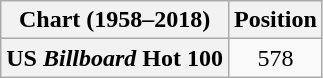<table class="wikitable plainrowheaders">
<tr>
<th>Chart (1958–2018)</th>
<th>Position</th>
</tr>
<tr>
<th scope="row">US <em>Billboard</em> Hot 100</th>
<td style="text-align:center;">578</td>
</tr>
</table>
